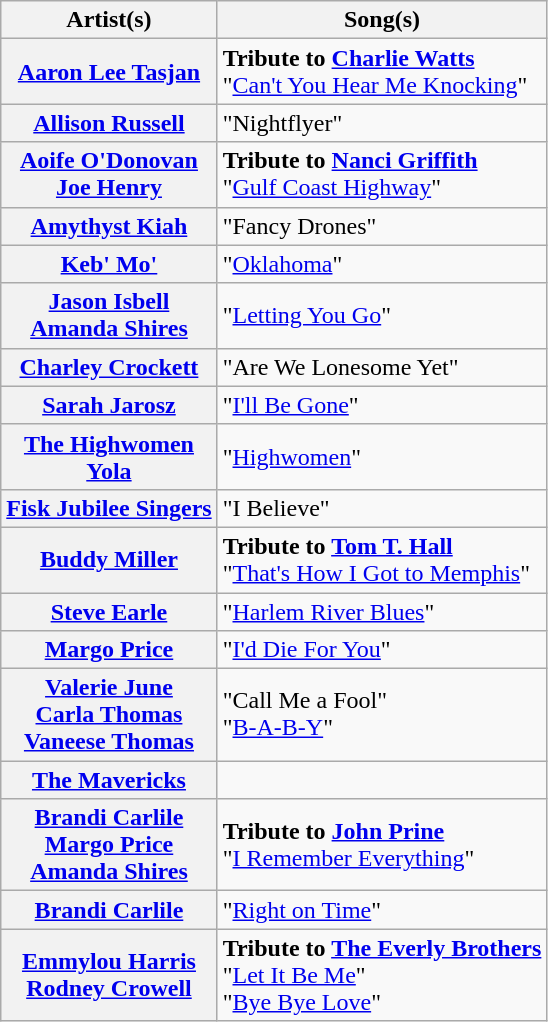<table class="wikitable plainrowheaders">
<tr>
<th scope="col">Artist(s)</th>
<th scope="col">Song(s)</th>
</tr>
<tr>
<th scope="row"><a href='#'>Aaron Lee Tasjan</a></th>
<td><strong>Tribute to <a href='#'>Charlie Watts</a></strong> <br> "<a href='#'>Can't You Hear Me Knocking</a>"</td>
</tr>
<tr>
<th scope="row"><a href='#'>Allison Russell</a></th>
<td>"Nightflyer"</td>
</tr>
<tr>
<th scope="row"><a href='#'>Aoife O'Donovan</a> <br> <a href='#'>Joe Henry</a></th>
<td><strong>Tribute to <a href='#'>Nanci Griffith</a></strong> <br> "<a href='#'>Gulf Coast Highway</a>"</td>
</tr>
<tr>
<th scope="row"><a href='#'>Amythyst Kiah</a></th>
<td>"Fancy Drones"</td>
</tr>
<tr>
<th scope="row"><a href='#'>Keb' Mo'</a></th>
<td>"<a href='#'>Oklahoma</a>"</td>
</tr>
<tr>
<th scope="row"><a href='#'>Jason Isbell</a> <br> <a href='#'>Amanda Shires</a></th>
<td>"<a href='#'>Letting You Go</a>"</td>
</tr>
<tr>
<th scope="row"><a href='#'>Charley Crockett</a></th>
<td>"Are We Lonesome Yet"</td>
</tr>
<tr>
<th scope="row"><a href='#'>Sarah Jarosz</a></th>
<td>"<a href='#'>I'll Be Gone</a>"</td>
</tr>
<tr>
<th scope="row"><a href='#'>The Highwomen</a> <br> <a href='#'>Yola</a></th>
<td>"<a href='#'>Highwomen</a>"</td>
</tr>
<tr>
<th scope="row"><a href='#'>Fisk Jubilee Singers</a></th>
<td>"I Believe"</td>
</tr>
<tr>
<th scope="row"><a href='#'>Buddy Miller</a></th>
<td><strong>Tribute to <a href='#'>Tom T. Hall</a></strong> <br> "<a href='#'>That's How I Got to Memphis</a>"</td>
</tr>
<tr>
<th scope="row"><a href='#'>Steve Earle</a></th>
<td>"<a href='#'>Harlem River Blues</a>"</td>
</tr>
<tr>
<th scope="row"><a href='#'>Margo Price</a></th>
<td>"<a href='#'>I'd Die For You</a>"</td>
</tr>
<tr>
<th scope="row"><a href='#'>Valerie June</a> <br> <a href='#'>Carla Thomas</a> <br> <a href='#'>Vaneese Thomas</a></th>
<td>"Call Me a Fool" <br> "<a href='#'>B-A-B-Y</a>"</td>
</tr>
<tr>
<th scope="row"><a href='#'>The Mavericks</a></th>
<td></td>
</tr>
<tr>
<th scope="row"><a href='#'>Brandi Carlile</a> <br> <a href='#'>Margo Price</a> <br> <a href='#'>Amanda Shires</a></th>
<td><strong>Tribute to <a href='#'>John Prine</a></strong> <br> "<a href='#'>I Remember Everything</a>"</td>
</tr>
<tr>
<th scope="row"><a href='#'>Brandi Carlile</a></th>
<td>"<a href='#'>Right on Time</a>"</td>
</tr>
<tr>
<th scope="row"><a href='#'>Emmylou Harris</a> <br> <a href='#'>Rodney Crowell</a></th>
<td><strong>Tribute to <a href='#'>The Everly Brothers</a></strong> <br> "<a href='#'>Let It Be Me</a>" <br> "<a href='#'>Bye Bye Love</a>"</td>
</tr>
</table>
